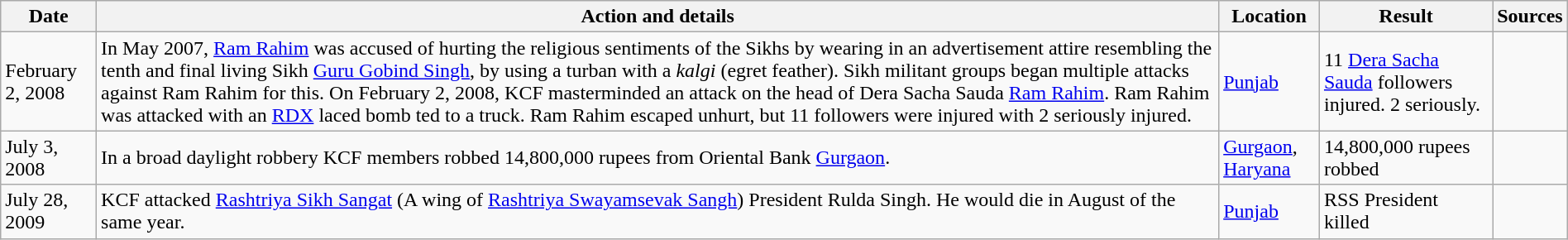<table class="wikitable" style="width:100%;">
<tr>
<th>Date</th>
<th>Action and details</th>
<th>Location</th>
<th>Result</th>
<th>Sources</th>
</tr>
<tr>
<td>February 2, 2008</td>
<td>In May 2007, <a href='#'>Ram Rahim</a> was accused of hurting the religious sentiments of the Sikhs by wearing in an advertisement attire resembling the tenth and final living Sikh <a href='#'>Guru Gobind Singh</a>, by using a turban with a <em>kalgi</em> (egret feather). Sikh militant groups began multiple attacks against Ram Rahim for this. On February 2, 2008, KCF masterminded an attack on the head of Dera Sacha Sauda <a href='#'>Ram Rahim</a>. Ram Rahim was attacked with an <a href='#'>RDX</a> laced bomb ted to a truck. Ram Rahim escaped unhurt, but 11 followers were injured with 2 seriously injured.</td>
<td><a href='#'>Punjab</a></td>
<td>11 <a href='#'>Dera Sacha Sauda</a> followers injured. 2 seriously.</td>
<td></td>
</tr>
<tr>
<td>July 3, 2008</td>
<td>In a broad daylight robbery KCF members robbed 14,800,000 rupees from Oriental Bank <a href='#'>Gurgaon</a>.</td>
<td><a href='#'>Gurgaon</a>, <a href='#'>Haryana</a></td>
<td>14,800,000 rupees robbed</td>
<td></td>
</tr>
<tr>
<td>July 28, 2009</td>
<td>KCF attacked <a href='#'>Rashtriya Sikh Sangat</a> (A wing of <a href='#'>Rashtriya Swayamsevak Sangh</a>) President Rulda Singh. He would die in August of the same year.</td>
<td><a href='#'>Punjab</a></td>
<td>RSS President killed</td>
<td></td>
</tr>
</table>
